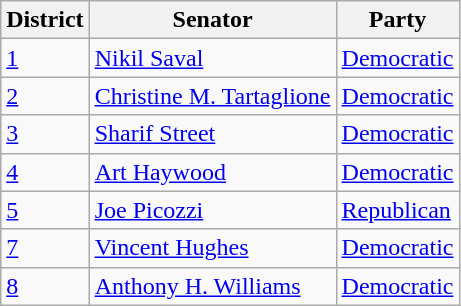<table class="sortable wikitable">
<tr>
<th>District</th>
<th>Senator</th>
<th>Party</th>
</tr>
<tr>
<td><a href='#'>1</a></td>
<td><a href='#'>Nikil Saval</a></td>
<td><a href='#'>Democratic</a></td>
</tr>
<tr>
<td><a href='#'>2</a></td>
<td><a href='#'>Christine M. Tartaglione</a></td>
<td><a href='#'>Democratic</a></td>
</tr>
<tr>
<td><a href='#'>3</a></td>
<td><a href='#'>Sharif Street</a></td>
<td><a href='#'>Democratic</a></td>
</tr>
<tr>
<td><a href='#'>4</a></td>
<td><a href='#'>Art Haywood</a></td>
<td><a href='#'>Democratic</a></td>
</tr>
<tr>
<td><a href='#'>5</a></td>
<td><a href='#'>Joe Picozzi</a></td>
<td><a href='#'>Republican</a></td>
</tr>
<tr>
<td><a href='#'>7</a></td>
<td><a href='#'>Vincent Hughes</a></td>
<td><a href='#'>Democratic</a></td>
</tr>
<tr>
<td><a href='#'>8</a></td>
<td><a href='#'>Anthony H. Williams</a></td>
<td><a href='#'>Democratic</a></td>
</tr>
</table>
